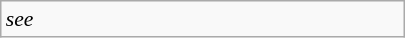<table class="wikitable floatright" style="font-size: 0.9em; width: 270px;">
<tr>
<td><em>see </em></td>
</tr>
</table>
